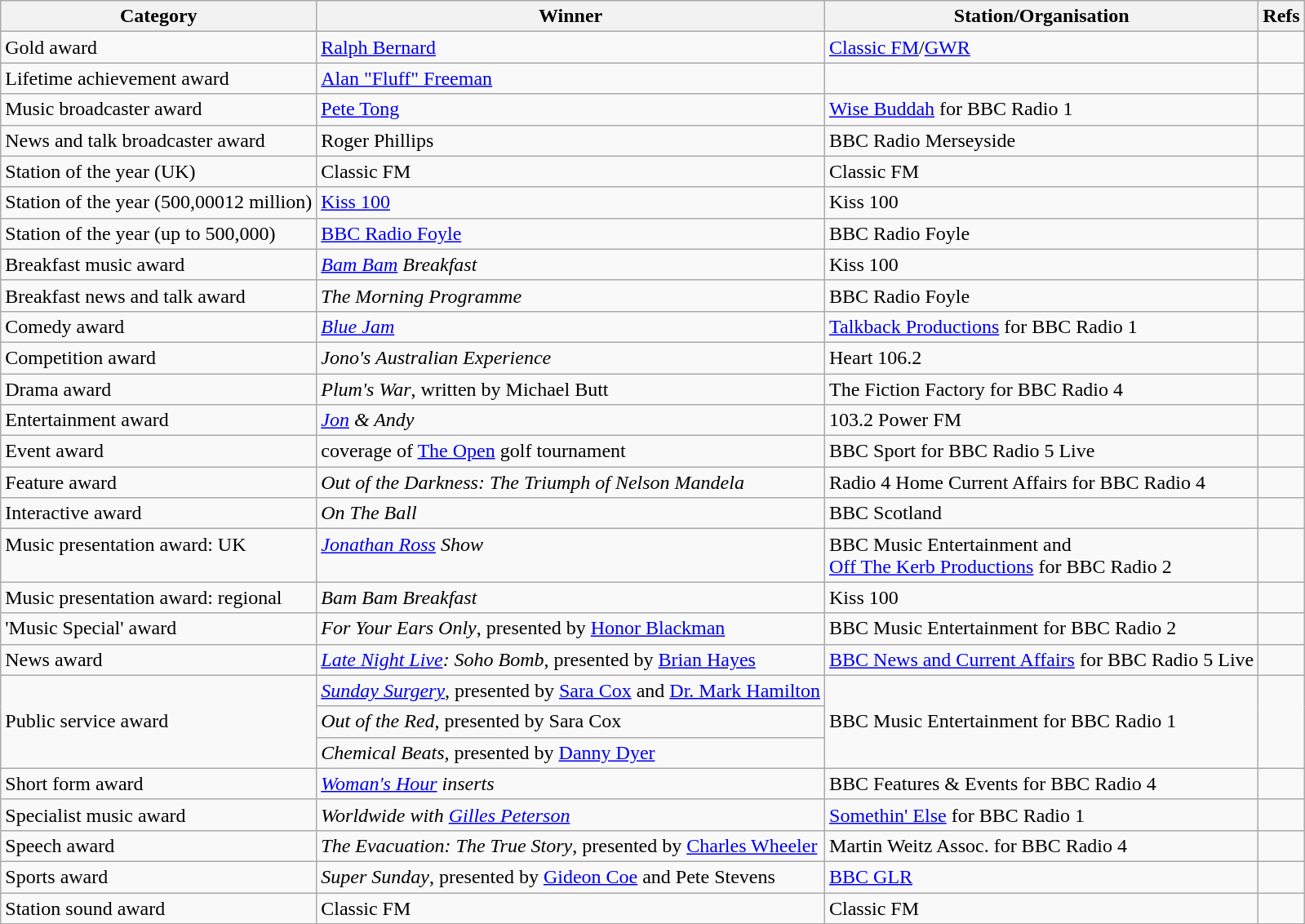<table class="wikitable sortable">
<tr>
<th class=unsortable>Category</th>
<th class=unsortable>Winner</th>
<th>Station/Organisation</th>
<th class=unsortable>Refs</th>
</tr>
<tr>
<td>Gold award</td>
<td><a href='#'>Ralph Bernard</a></td>
<td><a href='#'>Classic FM</a>/<a href='#'>GWR</a></td>
<td></td>
</tr>
<tr>
<td>Lifetime achievement award</td>
<td><a href='#'>Alan "Fluff" Freeman</a></td>
<td></td>
<td></td>
</tr>
<tr>
<td>Music broadcaster award</td>
<td><a href='#'>Pete Tong</a></td>
<td><a href='#'>Wise Buddah</a> for BBC Radio 1</td>
<td></td>
</tr>
<tr>
<td>News and talk broadcaster award</td>
<td>Roger Phillips</td>
<td>BBC Radio Merseyside</td>
<td></td>
</tr>
<tr>
<td>Station of the year (UK)</td>
<td>Classic FM</td>
<td>Classic FM</td>
<td></td>
</tr>
<tr>
<td>Station of the year (500,00012 million)</td>
<td><a href='#'>Kiss 100</a></td>
<td>Kiss 100</td>
<td></td>
</tr>
<tr>
<td>Station of the year (up to 500,000)</td>
<td><a href='#'>BBC Radio Foyle</a></td>
<td>BBC Radio Foyle</td>
<td></td>
</tr>
<tr>
<td>Breakfast music award</td>
<td><em><a href='#'>Bam Bam</a> Breakfast</em></td>
<td>Kiss 100</td>
<td></td>
</tr>
<tr>
<td>Breakfast news and talk award</td>
<td><em>The Morning Programme</em></td>
<td>BBC Radio Foyle</td>
<td></td>
</tr>
<tr>
<td>Comedy award</td>
<td><em><a href='#'>Blue Jam</a></em></td>
<td><a href='#'>Talkback Productions</a> for BBC Radio 1</td>
<td></td>
</tr>
<tr>
<td>Competition award</td>
<td><em>Jono's Australian Experience</em></td>
<td>Heart 106.2</td>
<td></td>
</tr>
<tr>
<td>Drama award</td>
<td><em>Plum's War</em>, written by Michael Butt</td>
<td>The Fiction Factory for BBC Radio 4</td>
<td></td>
</tr>
<tr>
<td>Entertainment award</td>
<td><em><a href='#'>Jon</a> & Andy</em></td>
<td>103.2 Power FM</td>
<td></td>
</tr>
<tr>
<td>Event award</td>
<td>coverage of <a href='#'>The Open</a> golf tournament</td>
<td>BBC Sport for BBC Radio 5 Live</td>
<td></td>
</tr>
<tr>
<td>Feature award</td>
<td><em>Out of the Darkness: The Triumph of Nelson Mandela</em></td>
<td>Radio 4 Home Current Affairs for BBC Radio 4</td>
<td></td>
</tr>
<tr>
<td>Interactive award</td>
<td><em>On The Ball</em></td>
<td>BBC Scotland</td>
<td></td>
</tr>
<tr style="vertical-align: top;">
<td>Music presentation award: UK</td>
<td><em><a href='#'>Jonathan Ross</a> Show</em></td>
<td>BBC Music Entertainment and<br><a href='#'>Off The Kerb Productions</a> for BBC Radio 2</td>
<td></td>
</tr>
<tr>
<td>Music presentation award: regional</td>
<td><em>Bam Bam Breakfast</em></td>
<td>Kiss 100</td>
<td></td>
</tr>
<tr>
<td>'Music Special' award</td>
<td><em>For Your Ears Only</em>, presented by <a href='#'>Honor Blackman</a></td>
<td>BBC Music Entertainment for BBC Radio 2</td>
<td></td>
</tr>
<tr>
<td>News award</td>
<td><em><a href='#'>Late Night Live</a>: Soho Bomb</em>, presented by <a href='#'>Brian Hayes</a></td>
<td><a href='#'>BBC News and Current Affairs</a> for BBC Radio 5 Live</td>
<td></td>
</tr>
<tr>
<td rowspan = 3>Public service award</td>
<td><em><a href='#'>Sunday Surgery</a></em>, presented by <a href='#'>Sara Cox</a> and <a href='#'>Dr. Mark Hamilton</a></td>
<td rowspan = 3>BBC Music Entertainment for BBC Radio 1</td>
<td rowspan = 3></td>
</tr>
<tr>
<td><em>Out of the Red</em>, presented by Sara Cox</td>
</tr>
<tr>
<td><em>Chemical Beats</em>, presented by <a href='#'>Danny Dyer</a></td>
</tr>
<tr>
<td>Short form award</td>
<td><em><a href='#'>Woman's Hour</a> inserts</em></td>
<td>BBC Features & Events for BBC Radio 4</td>
<td></td>
</tr>
<tr>
<td>Specialist music award</td>
<td><em>Worldwide with <a href='#'>Gilles Peterson</a></em></td>
<td><a href='#'>Somethin' Else</a> for BBC Radio 1</td>
<td></td>
</tr>
<tr>
<td>Speech award</td>
<td><em>The Evacuation: The True Story</em>, presented by <a href='#'>Charles Wheeler</a></td>
<td Martin Weitzman>Martin Weitz Assoc. for BBC Radio 4</td>
<td></td>
</tr>
<tr>
<td>Sports award</td>
<td><em>Super Sunday</em>, presented by <a href='#'>Gideon Coe</a> and Pete Stevens</td>
<td><a href='#'>BBC GLR</a></td>
<td></td>
</tr>
<tr>
<td>Station sound award</td>
<td>Classic FM</td>
<td>Classic FM</td>
<td></td>
</tr>
</table>
